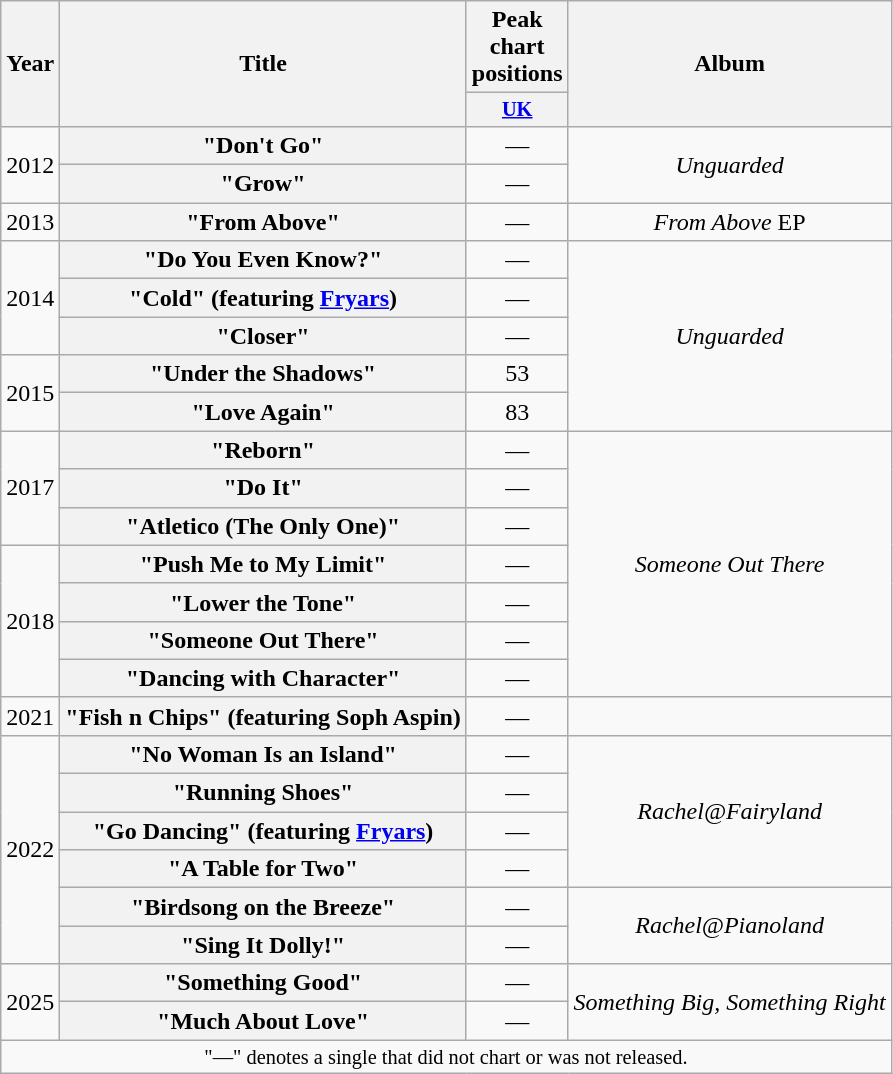<table class="wikitable plainrowheaders" style="text-align:center;">
<tr>
<th scope="col" rowspan="2" style="width:1em;">Year</th>
<th scope="col" rowspan="2">Title</th>
<th scope="col">Peak chart positions</th>
<th scope="col" rowspan="2">Album</th>
</tr>
<tr>
<th scope="col" style="width:3em;font-size:85%;"><a href='#'>UK</a><br></th>
</tr>
<tr>
<td rowspan="2">2012</td>
<th scope="row">"Don't Go"</th>
<td>—</td>
<td rowspan="2"><em>Unguarded</em></td>
</tr>
<tr>
<th scope="row">"Grow"</th>
<td>—</td>
</tr>
<tr>
<td>2013</td>
<th scope="row">"From Above"</th>
<td>—</td>
<td><em>From Above</em> EP</td>
</tr>
<tr>
<td rowspan="3">2014</td>
<th scope="row">"Do You Even Know?"</th>
<td>—</td>
<td rowspan="5"><em>Unguarded</em></td>
</tr>
<tr>
<th scope="row">"Cold" <span>(featuring <a href='#'>Fryars</a>)</span></th>
<td>—</td>
</tr>
<tr>
<th scope="row">"Closer"</th>
<td>—</td>
</tr>
<tr>
<td rowspan="2">2015</td>
<th scope="row">"Under the Shadows"</th>
<td>53</td>
</tr>
<tr>
<th scope="row">"Love Again"</th>
<td>83</td>
</tr>
<tr>
<td rowspan="3">2017</td>
<th scope="row">"Reborn"</th>
<td>—</td>
<td rowspan="7"><em>Someone Out There</em></td>
</tr>
<tr>
<th scope="row">"Do It"</th>
<td>—</td>
</tr>
<tr>
<th scope="row">"Atletico (The Only One)"</th>
<td>—</td>
</tr>
<tr>
<td rowspan="4">2018</td>
<th scope="row">"Push Me to My Limit"</th>
<td>—</td>
</tr>
<tr>
<th scope="row">"Lower the Tone"</th>
<td>—</td>
</tr>
<tr>
<th scope="row">"Someone Out There"</th>
<td>—</td>
</tr>
<tr>
<th scope="row">"Dancing with Character"</th>
<td>—</td>
</tr>
<tr>
<td>2021</td>
<th scope="row">"Fish n Chips" <span>(featuring Soph Aspin)</span></th>
<td>—</td>
<td></td>
</tr>
<tr>
<td rowspan="6">2022</td>
<th scope="row">"No Woman Is an Island"</th>
<td>—</td>
<td rowspan="4"><em>Rachel@Fairyland</em></td>
</tr>
<tr>
<th scope="row">"Running Shoes"</th>
<td>—</td>
</tr>
<tr>
<th scope="row">"Go Dancing" <span>(featuring <a href='#'>Fryars</a>)</span></th>
<td>—</td>
</tr>
<tr>
<th scope="row">"A Table for Two"</th>
<td>—</td>
</tr>
<tr>
<th scope="row">"Birdsong on the Breeze"</th>
<td>—</td>
<td rowspan="2"><em>Rachel@Pianoland</em></td>
</tr>
<tr>
<th scope="row">"Sing It Dolly!"</th>
<td>—</td>
</tr>
<tr>
<td rowspan="2">2025</td>
<th scope="row">"Something Good"</th>
<td>—</td>
<td rowspan="2"><em>Something Big, Something Right</em></td>
</tr>
<tr>
<th scope="row">"Much About Love"</th>
<td>—</td>
</tr>
<tr>
<td colspan="20" style="font-size:85%">"—" denotes a single that did not chart or was not released.</td>
</tr>
</table>
